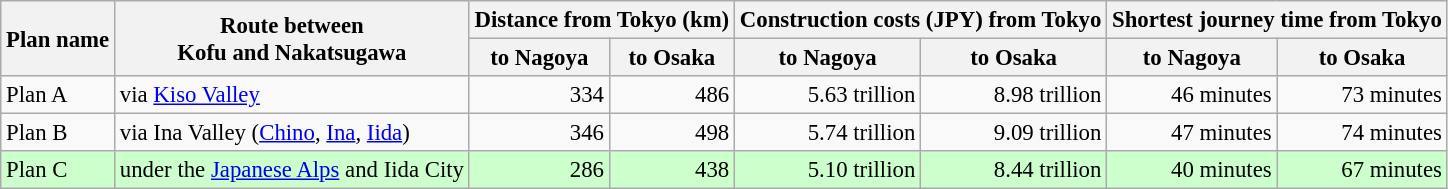<table class="wikitable" style="font-size:95%;">
<tr>
<th rowspan=2>Plan name</th>
<th rowspan=2>Route between <br> Kofu and Nakatsugawa</th>
<th colspan=2>Distance from Tokyo (km)</th>
<th colspan=2>Construction costs (JPY) from Tokyo</th>
<th colspan=2>Shortest journey time from Tokyo</th>
</tr>
<tr>
<th>to Nagoya</th>
<th>to Osaka</th>
<th>to Nagoya</th>
<th>to Osaka</th>
<th>to Nagoya</th>
<th>to Osaka</th>
</tr>
<tr>
<td>Plan A</td>
<td>via <a href='#'>Kiso Valley</a></td>
<td align="right">334</td>
<td align="right">486</td>
<td align="right">5.63 trillion</td>
<td align="right">8.98 trillion</td>
<td align="right">46 minutes</td>
<td align="right">73 minutes</td>
</tr>
<tr>
<td>Plan B</td>
<td>via Ina Valley (<a href='#'>Chino</a>, <a href='#'>Ina</a>, <a href='#'>Iida</a>)</td>
<td align="right">346</td>
<td align="right">498</td>
<td align="right">5.74 trillion</td>
<td align="right">9.09 trillion</td>
<td align="right">47 minutes</td>
<td align="right">74 minutes</td>
</tr>
<tr style="background:#ccffcc">
<td>Plan C</td>
<td>under the <a href='#'>Japanese Alps</a> and Iida City</td>
<td align="right">286</td>
<td align="right">438</td>
<td align="right">5.10 trillion</td>
<td align="right">8.44 trillion</td>
<td align="right">40 minutes</td>
<td align="right">67 minutes</td>
</tr>
</table>
